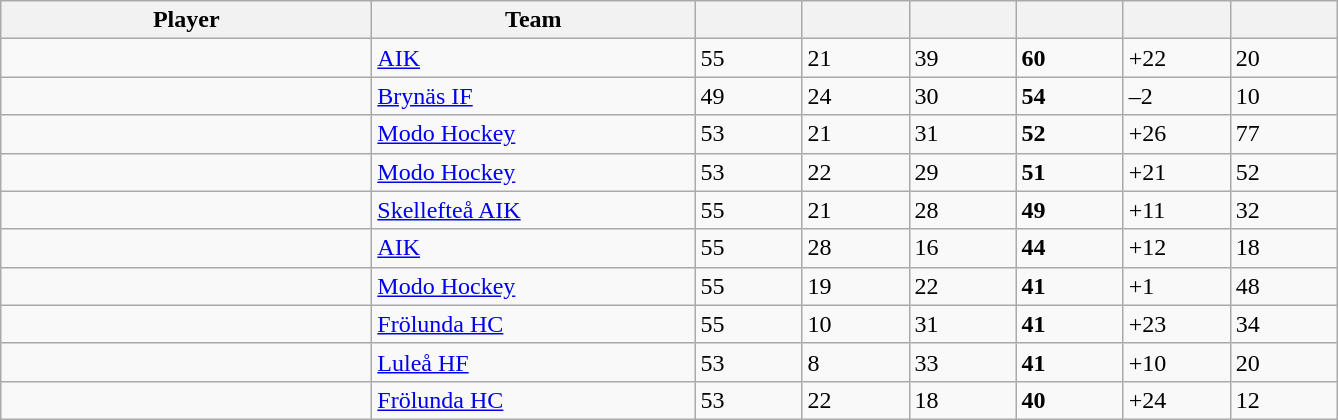<table class="wikitable sortable">
<tr>
<th style="width: 15em;">Player</th>
<th style="width: 13em;">Team</th>
<th style="width: 4em;"></th>
<th style="width: 4em;"></th>
<th style="width: 4em;"></th>
<th style="width: 4em;"></th>
<th style="width: 4em;"></th>
<th style="width: 4em;"></th>
</tr>
<tr>
<td> </td>
<td><a href='#'>AIK</a></td>
<td>55</td>
<td>21</td>
<td>39</td>
<td><strong>60</strong></td>
<td>+22</td>
<td>20</td>
</tr>
<tr>
<td> </td>
<td><a href='#'>Brynäs IF</a></td>
<td>49</td>
<td>24</td>
<td>30</td>
<td><strong>54</strong></td>
<td>–2</td>
<td>10</td>
</tr>
<tr>
<td> </td>
<td><a href='#'>Modo Hockey</a></td>
<td>53</td>
<td>21</td>
<td>31</td>
<td><strong>52</strong></td>
<td>+26</td>
<td>77</td>
</tr>
<tr>
<td> </td>
<td><a href='#'>Modo Hockey</a></td>
<td>53</td>
<td>22</td>
<td>29</td>
<td><strong>51</strong></td>
<td>+21</td>
<td>52</td>
</tr>
<tr>
<td> </td>
<td><a href='#'>Skellefteå AIK</a></td>
<td>55</td>
<td>21</td>
<td>28</td>
<td><strong>49</strong></td>
<td>+11</td>
<td>32</td>
</tr>
<tr>
<td> </td>
<td><a href='#'>AIK</a></td>
<td>55</td>
<td>28</td>
<td>16</td>
<td><strong>44</strong></td>
<td>+12</td>
<td>18</td>
</tr>
<tr>
<td> </td>
<td><a href='#'>Modo Hockey</a></td>
<td>55</td>
<td>19</td>
<td>22</td>
<td><strong>41</strong></td>
<td>+1</td>
<td>48</td>
</tr>
<tr>
<td> </td>
<td><a href='#'>Frölunda HC</a></td>
<td>55</td>
<td>10</td>
<td>31</td>
<td><strong>41</strong></td>
<td>+23</td>
<td>34</td>
</tr>
<tr>
<td> </td>
<td><a href='#'>Luleå HF</a></td>
<td>53</td>
<td>8</td>
<td>33</td>
<td><strong>41</strong></td>
<td>+10</td>
<td>20</td>
</tr>
<tr>
<td> </td>
<td><a href='#'>Frölunda HC</a></td>
<td>53</td>
<td>22</td>
<td>18</td>
<td><strong>40</strong></td>
<td>+24</td>
<td>12</td>
</tr>
</table>
